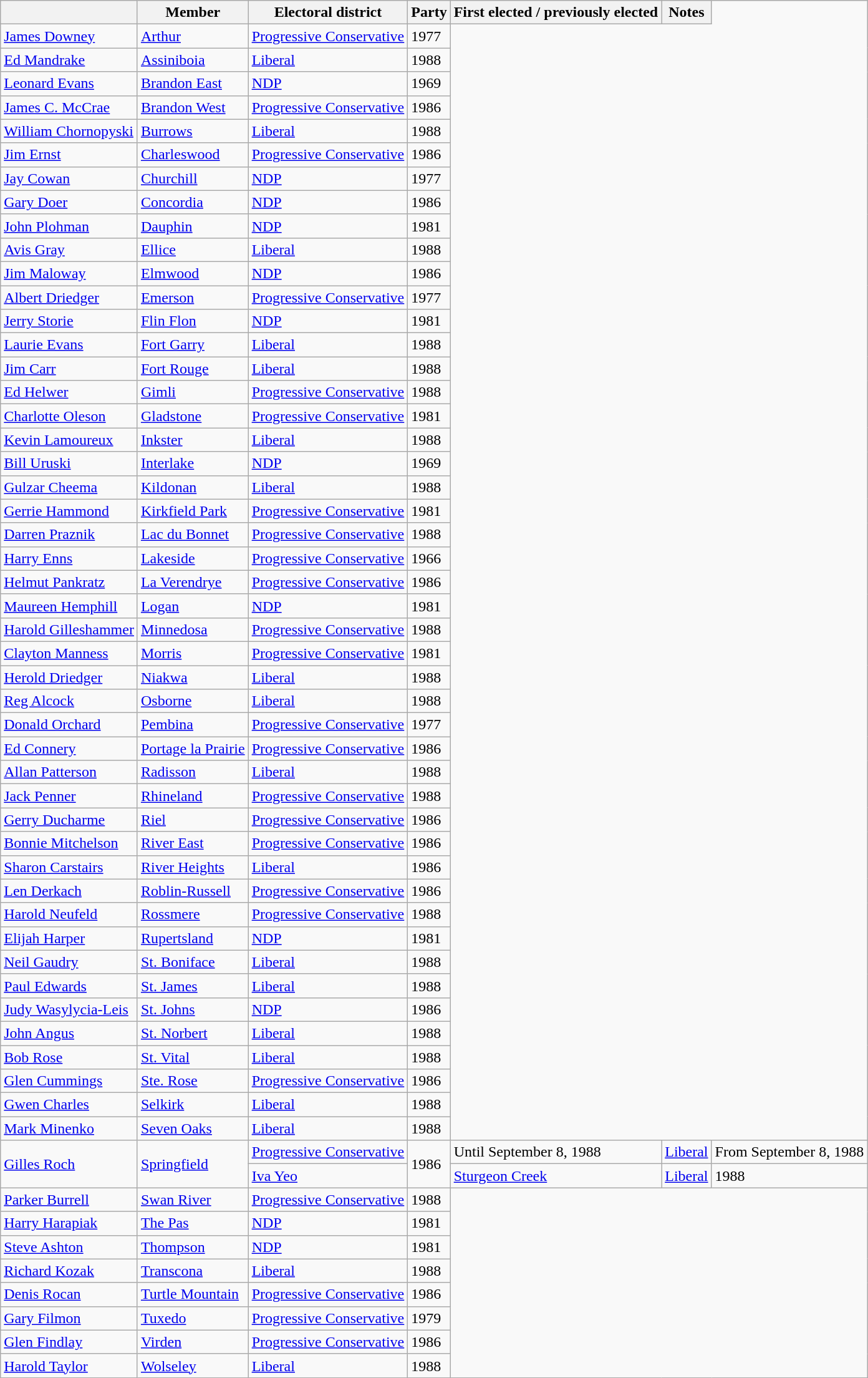<table class="wikitable sortable">
<tr>
<th></th>
<th>Member</th>
<th>Electoral district</th>
<th>Party</th>
<th>First elected / previously elected</th>
<th>Notes</th>
</tr>
<tr>
<td><a href='#'>James Downey</a></td>
<td><a href='#'>Arthur</a></td>
<td><a href='#'>Progressive Conservative</a></td>
<td>1977</td>
</tr>
<tr>
<td><a href='#'>Ed Mandrake</a></td>
<td><a href='#'>Assiniboia</a></td>
<td><a href='#'>Liberal</a></td>
<td>1988</td>
</tr>
<tr>
<td><a href='#'>Leonard Evans</a></td>
<td><a href='#'>Brandon East</a></td>
<td><a href='#'>NDP</a></td>
<td>1969</td>
</tr>
<tr>
<td><a href='#'>James C. McCrae</a></td>
<td><a href='#'>Brandon West</a></td>
<td><a href='#'>Progressive Conservative</a></td>
<td>1986</td>
</tr>
<tr>
<td><a href='#'>William Chornopyski</a></td>
<td><a href='#'>Burrows</a></td>
<td><a href='#'>Liberal</a></td>
<td>1988</td>
</tr>
<tr>
<td><a href='#'>Jim Ernst</a></td>
<td><a href='#'>Charleswood</a></td>
<td><a href='#'>Progressive Conservative</a></td>
<td>1986</td>
</tr>
<tr>
<td><a href='#'>Jay Cowan</a></td>
<td><a href='#'>Churchill</a></td>
<td><a href='#'>NDP</a></td>
<td>1977</td>
</tr>
<tr>
<td><a href='#'>Gary Doer</a></td>
<td><a href='#'>Concordia</a></td>
<td><a href='#'>NDP</a></td>
<td>1986</td>
</tr>
<tr>
<td><a href='#'>John Plohman</a></td>
<td><a href='#'>Dauphin</a></td>
<td><a href='#'>NDP</a></td>
<td>1981</td>
</tr>
<tr>
<td><a href='#'>Avis Gray</a></td>
<td><a href='#'>Ellice</a></td>
<td><a href='#'>Liberal</a></td>
<td>1988</td>
</tr>
<tr>
<td><a href='#'>Jim Maloway</a></td>
<td><a href='#'>Elmwood</a></td>
<td><a href='#'>NDP</a></td>
<td>1986</td>
</tr>
<tr>
<td><a href='#'>Albert Driedger</a></td>
<td><a href='#'>Emerson</a></td>
<td><a href='#'>Progressive Conservative</a></td>
<td>1977</td>
</tr>
<tr>
<td><a href='#'>Jerry Storie</a></td>
<td><a href='#'>Flin Flon</a></td>
<td><a href='#'>NDP</a></td>
<td>1981</td>
</tr>
<tr>
<td><a href='#'>Laurie Evans</a></td>
<td><a href='#'>Fort Garry</a></td>
<td><a href='#'>Liberal</a></td>
<td>1988</td>
</tr>
<tr>
<td><a href='#'>Jim Carr</a></td>
<td><a href='#'>Fort Rouge</a></td>
<td><a href='#'>Liberal</a></td>
<td>1988</td>
</tr>
<tr>
<td><a href='#'>Ed Helwer</a></td>
<td><a href='#'>Gimli</a></td>
<td><a href='#'>Progressive Conservative</a></td>
<td>1988</td>
</tr>
<tr>
<td><a href='#'>Charlotte Oleson</a></td>
<td><a href='#'>Gladstone</a></td>
<td><a href='#'>Progressive Conservative</a></td>
<td>1981</td>
</tr>
<tr>
<td><a href='#'>Kevin Lamoureux</a></td>
<td><a href='#'>Inkster</a></td>
<td><a href='#'>Liberal</a></td>
<td>1988</td>
</tr>
<tr>
<td><a href='#'>Bill Uruski</a></td>
<td><a href='#'>Interlake</a></td>
<td><a href='#'>NDP</a></td>
<td>1969</td>
</tr>
<tr>
<td><a href='#'>Gulzar Cheema</a></td>
<td><a href='#'>Kildonan</a></td>
<td><a href='#'>Liberal</a></td>
<td>1988</td>
</tr>
<tr>
<td><a href='#'>Gerrie Hammond</a></td>
<td><a href='#'>Kirkfield Park</a></td>
<td><a href='#'>Progressive Conservative</a></td>
<td>1981</td>
</tr>
<tr>
<td><a href='#'>Darren Praznik</a></td>
<td><a href='#'>Lac du Bonnet</a></td>
<td><a href='#'>Progressive Conservative</a></td>
<td>1988</td>
</tr>
<tr>
<td><a href='#'>Harry Enns</a></td>
<td><a href='#'>Lakeside</a></td>
<td><a href='#'>Progressive Conservative</a></td>
<td>1966</td>
</tr>
<tr>
<td><a href='#'>Helmut Pankratz</a></td>
<td><a href='#'>La Verendrye</a></td>
<td><a href='#'>Progressive Conservative</a></td>
<td>1986</td>
</tr>
<tr>
<td><a href='#'>Maureen Hemphill</a></td>
<td><a href='#'>Logan</a></td>
<td><a href='#'>NDP</a></td>
<td>1981</td>
</tr>
<tr>
<td><a href='#'>Harold Gilleshammer</a></td>
<td><a href='#'>Minnedosa</a></td>
<td><a href='#'>Progressive Conservative</a></td>
<td>1988</td>
</tr>
<tr>
<td><a href='#'>Clayton Manness</a></td>
<td><a href='#'>Morris</a></td>
<td><a href='#'>Progressive Conservative</a></td>
<td>1981</td>
</tr>
<tr>
<td><a href='#'>Herold Driedger</a></td>
<td><a href='#'>Niakwa</a></td>
<td><a href='#'>Liberal</a></td>
<td>1988</td>
</tr>
<tr>
<td><a href='#'>Reg Alcock</a></td>
<td><a href='#'>Osborne</a></td>
<td><a href='#'>Liberal</a></td>
<td>1988</td>
</tr>
<tr>
<td><a href='#'>Donald Orchard</a></td>
<td><a href='#'>Pembina</a></td>
<td><a href='#'>Progressive Conservative</a></td>
<td>1977</td>
</tr>
<tr>
<td><a href='#'>Ed Connery</a></td>
<td><a href='#'>Portage la Prairie</a></td>
<td><a href='#'>Progressive Conservative</a></td>
<td>1986</td>
</tr>
<tr>
<td><a href='#'>Allan Patterson</a></td>
<td><a href='#'>Radisson</a></td>
<td><a href='#'>Liberal</a></td>
<td>1988</td>
</tr>
<tr>
<td><a href='#'>Jack Penner</a></td>
<td><a href='#'>Rhineland</a></td>
<td><a href='#'>Progressive Conservative</a></td>
<td>1988</td>
</tr>
<tr>
<td><a href='#'>Gerry Ducharme</a></td>
<td><a href='#'>Riel</a></td>
<td><a href='#'>Progressive Conservative</a></td>
<td>1986</td>
</tr>
<tr>
<td><a href='#'>Bonnie Mitchelson</a></td>
<td><a href='#'>River East</a></td>
<td><a href='#'>Progressive Conservative</a></td>
<td>1986</td>
</tr>
<tr>
<td><a href='#'>Sharon Carstairs</a></td>
<td><a href='#'>River Heights</a></td>
<td><a href='#'>Liberal</a></td>
<td>1986</td>
</tr>
<tr>
<td><a href='#'>Len Derkach</a></td>
<td><a href='#'>Roblin-Russell</a></td>
<td><a href='#'>Progressive Conservative</a></td>
<td>1986</td>
</tr>
<tr>
<td><a href='#'>Harold Neufeld</a></td>
<td><a href='#'>Rossmere</a></td>
<td><a href='#'>Progressive Conservative</a></td>
<td>1988</td>
</tr>
<tr>
<td><a href='#'>Elijah Harper</a></td>
<td><a href='#'>Rupertsland</a></td>
<td><a href='#'>NDP</a></td>
<td>1981</td>
</tr>
<tr>
<td><a href='#'>Neil Gaudry</a></td>
<td><a href='#'>St. Boniface</a></td>
<td><a href='#'>Liberal</a></td>
<td>1988</td>
</tr>
<tr>
<td><a href='#'>Paul Edwards</a></td>
<td><a href='#'>St. James</a></td>
<td><a href='#'>Liberal</a></td>
<td>1988</td>
</tr>
<tr>
<td><a href='#'>Judy Wasylycia-Leis</a></td>
<td><a href='#'>St. Johns</a></td>
<td><a href='#'>NDP</a></td>
<td>1986</td>
</tr>
<tr>
<td><a href='#'>John Angus</a></td>
<td><a href='#'>St. Norbert</a></td>
<td><a href='#'>Liberal</a></td>
<td>1988</td>
</tr>
<tr>
<td><a href='#'>Bob Rose</a></td>
<td><a href='#'>St. Vital</a></td>
<td><a href='#'>Liberal</a></td>
<td>1988</td>
</tr>
<tr>
<td><a href='#'>Glen Cummings</a></td>
<td><a href='#'>Ste. Rose</a></td>
<td><a href='#'>Progressive Conservative</a></td>
<td>1986</td>
</tr>
<tr>
<td><a href='#'>Gwen Charles</a></td>
<td><a href='#'>Selkirk</a></td>
<td><a href='#'>Liberal</a></td>
<td>1988</td>
</tr>
<tr>
<td><a href='#'>Mark Minenko</a></td>
<td><a href='#'>Seven Oaks</a></td>
<td><a href='#'>Liberal</a></td>
<td>1988</td>
</tr>
<tr>
<td rowspan=2><a href='#'>Gilles Roch</a></td>
<td rowspan=2><a href='#'>Springfield</a></td>
<td><a href='#'>Progressive Conservative</a></td>
<td rowspan=2>1986</td>
<td>Until September 8, 1988<br></td>
<td><a href='#'>Liberal</a></td>
<td>From September 8, 1988</td>
</tr>
<tr>
<td><a href='#'>Iva Yeo</a></td>
<td><a href='#'>Sturgeon Creek</a></td>
<td><a href='#'>Liberal</a></td>
<td>1988</td>
</tr>
<tr>
<td><a href='#'>Parker Burrell</a></td>
<td><a href='#'>Swan River</a></td>
<td><a href='#'>Progressive Conservative</a></td>
<td>1988</td>
</tr>
<tr>
<td><a href='#'>Harry Harapiak</a></td>
<td><a href='#'>The Pas</a></td>
<td><a href='#'>NDP</a></td>
<td>1981</td>
</tr>
<tr>
<td><a href='#'>Steve Ashton</a></td>
<td><a href='#'>Thompson</a></td>
<td><a href='#'>NDP</a></td>
<td>1981</td>
</tr>
<tr>
<td><a href='#'>Richard Kozak</a></td>
<td><a href='#'>Transcona</a></td>
<td><a href='#'>Liberal</a></td>
<td>1988</td>
</tr>
<tr>
<td><a href='#'>Denis Rocan</a></td>
<td><a href='#'>Turtle Mountain</a></td>
<td><a href='#'>Progressive Conservative</a></td>
<td>1986</td>
</tr>
<tr>
<td><a href='#'>Gary Filmon</a></td>
<td><a href='#'>Tuxedo</a></td>
<td><a href='#'>Progressive Conservative</a></td>
<td>1979</td>
</tr>
<tr>
<td><a href='#'>Glen Findlay</a></td>
<td><a href='#'>Virden</a></td>
<td><a href='#'>Progressive Conservative</a></td>
<td>1986</td>
</tr>
<tr>
<td><a href='#'>Harold Taylor</a></td>
<td><a href='#'>Wolseley</a></td>
<td><a href='#'>Liberal</a></td>
<td>1988</td>
</tr>
</table>
